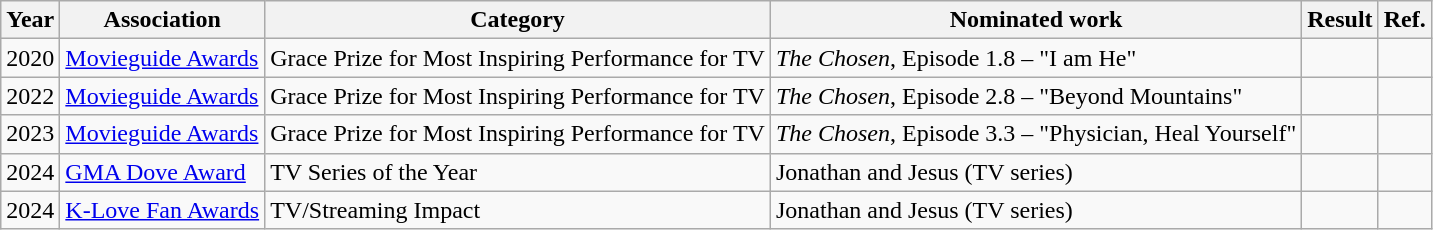<table class="wikitable">
<tr>
<th>Year</th>
<th>Association</th>
<th>Category</th>
<th>Nominated work</th>
<th>Result</th>
<th><abbr>Ref.</abbr></th>
</tr>
<tr>
<td>2020</td>
<td><a href='#'>Movieguide Awards</a></td>
<td>Grace Prize for Most Inspiring Performance for TV</td>
<td><em>The Chosen</em>, Episode 1.8 – "I am He"</td>
<td></td>
<td></td>
</tr>
<tr>
<td>2022</td>
<td><a href='#'>Movieguide Awards</a></td>
<td>Grace Prize for Most Inspiring Performance for TV</td>
<td><em>The Chosen</em>, Episode 2.8 – "Beyond Mountains"</td>
<td></td>
<td></td>
</tr>
<tr>
<td>2023</td>
<td><a href='#'>Movieguide Awards</a></td>
<td>Grace Prize for Most Inspiring Performance for TV</td>
<td><em>The Chosen</em>, Episode 3.3 – "Physician, Heal Yourself"</td>
<td></td>
<td></td>
</tr>
<tr>
<td>2024</td>
<td><a href='#'>GMA Dove Award</a></td>
<td>TV Series of the Year</td>
<td>Jonathan and Jesus (TV series)</td>
<td></td>
<td></td>
</tr>
<tr>
<td>2024</td>
<td><a href='#'>K-Love Fan Awards</a></td>
<td>TV/Streaming Impact</td>
<td>Jonathan and Jesus (TV series)</td>
<td></td>
<td></td>
</tr>
</table>
